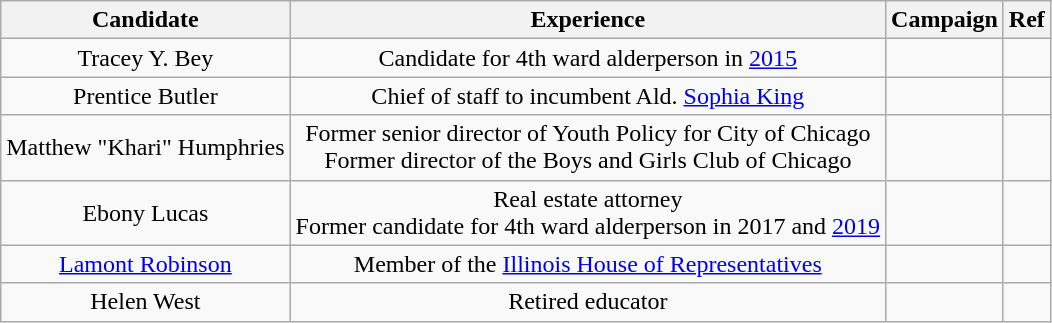<table class="wikitable" style="text-align:center">
<tr>
<th>Candidate</th>
<th>Experience</th>
<th>Campaign</th>
<th>Ref</th>
</tr>
<tr>
<td>Tracey Y. Bey</td>
<td>Candidate for 4th ward alderperson in <a href='#'>2015</a></td>
<td></td>
<td></td>
</tr>
<tr>
<td>Prentice Butler</td>
<td>Chief of staff to incumbent Ald. <a href='#'>Sophia King</a></td>
<td></td>
<td></td>
</tr>
<tr>
<td>Matthew "Khari" Humphries</td>
<td>Former senior director of Youth Policy for City of Chicago<br>Former director of the Boys and Girls Club of Chicago</td>
<td></td>
<td></td>
</tr>
<tr>
<td>Ebony Lucas</td>
<td>Real estate attorney<br>Former candidate for 4th ward alderperson in 2017 and <a href='#'>2019</a></td>
<td></td>
<td></td>
</tr>
<tr>
<td><a href='#'>Lamont Robinson</a></td>
<td>Member of the <a href='#'>Illinois House of Representatives</a></td>
<td></td>
<td></td>
</tr>
<tr>
<td>Helen West</td>
<td>Retired educator</td>
<td></td>
<td></td>
</tr>
</table>
